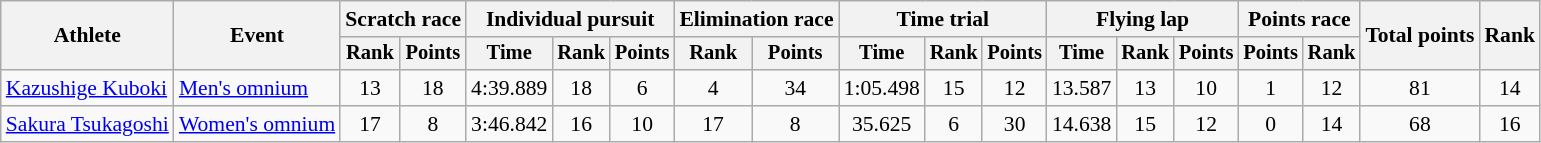<table class="wikitable" style="font-size:90%">
<tr>
<th rowspan="2">Athlete</th>
<th rowspan="2">Event</th>
<th colspan=2>Scratch race</th>
<th colspan=3>Individual pursuit</th>
<th colspan=2>Elimination race</th>
<th colspan=3>Time trial</th>
<th colspan=3>Flying lap</th>
<th colspan=2>Points race</th>
<th rowspan=2>Total points</th>
<th rowspan=2>Rank</th>
</tr>
<tr style="font-size:95%">
<th>Rank</th>
<th>Points</th>
<th>Time</th>
<th>Rank</th>
<th>Points</th>
<th>Rank</th>
<th>Points</th>
<th>Time</th>
<th>Rank</th>
<th>Points</th>
<th>Time</th>
<th>Rank</th>
<th>Points</th>
<th>Points</th>
<th>Rank</th>
</tr>
<tr align=center>
<td align=left><a href='#'>Kazushige Kuboki</a></td>
<td align=left><a href='#'>Men's omnium</a></td>
<td>13</td>
<td>18</td>
<td>4:39.889</td>
<td>18</td>
<td>6</td>
<td>4</td>
<td>34</td>
<td>1:05.498</td>
<td>15</td>
<td>12</td>
<td>13.587</td>
<td>13</td>
<td>10</td>
<td>1</td>
<td>12</td>
<td>81</td>
<td>14</td>
</tr>
<tr align=center>
<td align=left><a href='#'>Sakura Tsukagoshi</a></td>
<td align=left><a href='#'>Women's omnium</a></td>
<td>17</td>
<td>8</td>
<td>3:46.842</td>
<td>16</td>
<td>10</td>
<td>17</td>
<td>8</td>
<td>35.625</td>
<td>6</td>
<td>30</td>
<td>14.638</td>
<td>15</td>
<td>12</td>
<td>0</td>
<td>14</td>
<td>68</td>
<td>16</td>
</tr>
</table>
